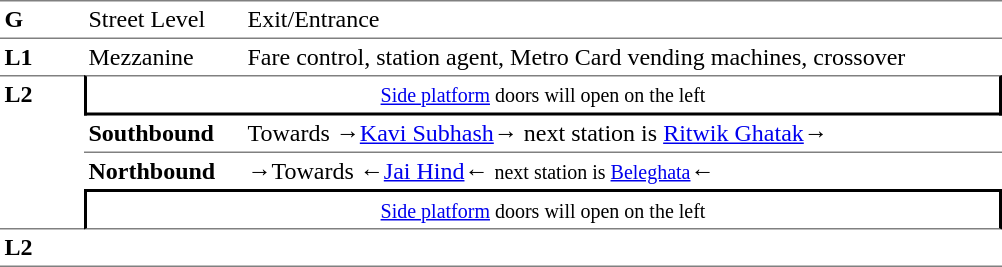<table border="0" cellspacing="0" cellpadding="3">
<tr>
<td width="50" valign="top" style="border-bottom:solid 1px gray;border-top:solid 1px gray;"><strong>G</strong></td>
<td width="100" valign="top" style="border-top:solid 1px gray;border-bottom:solid 1px gray;">Street Level</td>
<td width="500" valign="top" style="border-top:solid 1px gray;border-bottom:solid 1px gray;">Exit/Entrance</td>
</tr>
<tr>
<td valign="top"><strong>L1</strong></td>
<td valign="top">Mezzanine</td>
<td valign="top">Fare control, station agent, Metro Card vending machines, crossover<br></td>
</tr>
<tr>
<td rowspan="4" width="50" valign="top" style="border-top:solid 1px gray;border-bottom:solid 1px gray;"><strong>L2</strong></td>
<td colspan="2" style="border-top:solid 1px gray;border-right:solid 2px black;border-left:solid 2px black;border-bottom:solid 2px black;text-align:center;"><small><a href='#'>Side platform</a>  doors will open on the left </small></td>
</tr>
<tr>
<td width="100" style="border-bottom:solid 1px gray;"><strong>Southbound</strong></td>
<td width="500" style="border-bottom:solid 1px gray;">Towards →<a href='#'>Kavi Subhash</a>→ next station is <a href='#'>Ritwik Ghatak</a>→</td>
</tr>
<tr>
<td><strong>Northbound</strong></td>
<td><span>→</span>Towards ←<a href='#'>Jai Hind</a>← <small>next station is <a href='#'>Beleghata</a></small>←</td>
</tr>
<tr>
<td colspan="2" style="border-top:solid 2px black;border-right:solid 2px black;border-left:solid 2px black;border-bottom:solid 1px gray;text-align:center;"><small><a href='#'>Side platform</a> doors will open on the left </small></td>
</tr>
<tr>
<td rowspan="2" width="50" valign="top" style="border-bottom:solid 1px gray;"><strong>L2</strong></td>
<td width="100" style="border-bottom:solid 1px gray;"></td>
<td width="500" style="border-bottom:solid 1px gray;"></td>
</tr>
<tr>
</tr>
</table>
